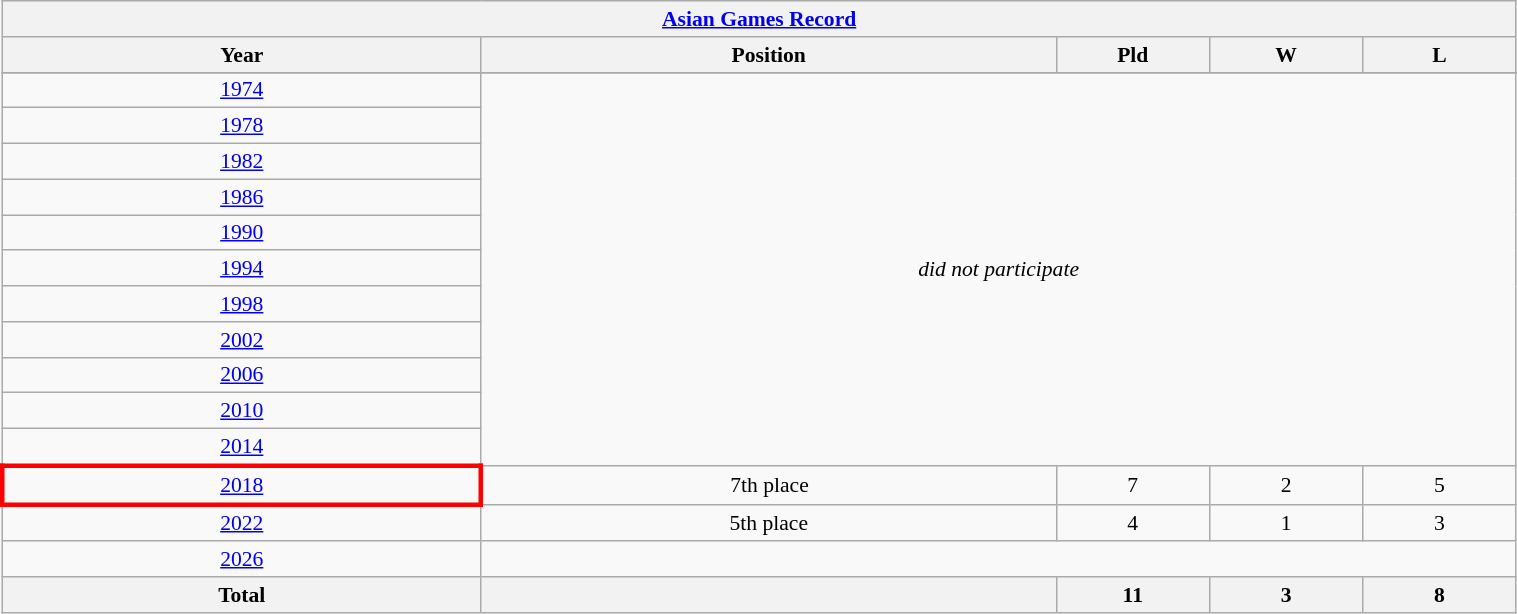<table class="wikitable collapsible autocollapse" width=80% style="text-align: center;font-size:90%;">
<tr>
<th colspan=9><a href='#'>Asian Games Record</a></th>
</tr>
<tr>
<th width=25%>Year</th>
<th width=30%>Position</th>
<th width=8%>Pld</th>
<th width=8%>W</th>
<th width=8%>L</th>
</tr>
<tr bgcolor="#cc9966">
</tr>
<tr>
<td> <a href='#'>1974</a></td>
<td rowspan=11 colspan=4><em>did not participate</em></td>
</tr>
<tr>
<td> <a href='#'>1978</a></td>
</tr>
<tr>
<td> <a href='#'>1982</a></td>
</tr>
<tr>
<td> <a href='#'>1986</a></td>
</tr>
<tr>
<td> <a href='#'>1990</a></td>
</tr>
<tr>
<td> <a href='#'>1994</a></td>
</tr>
<tr>
<td> <a href='#'>1998</a></td>
</tr>
<tr>
<td> <a href='#'>2002</a></td>
</tr>
<tr>
<td> <a href='#'>2006</a></td>
</tr>
<tr>
<td> <a href='#'>2010</a></td>
</tr>
<tr>
<td> <a href='#'>2014</a></td>
</tr>
<tr>
<td style="border: 3px solid red"> <a href='#'>2018</a></td>
<td>7th place</td>
<td>7</td>
<td>2</td>
<td>5</td>
</tr>
<tr>
<td> <a href='#'>2022</a></td>
<td>5th place</td>
<td>4</td>
<td>1</td>
<td>3</td>
</tr>
<tr>
<td> <a href='#'>2026</a></td>
</tr>
<tr>
<th><strong>Total</strong></th>
<th></th>
<th>11</th>
<th>3</th>
<th>8</th>
</tr>
</table>
